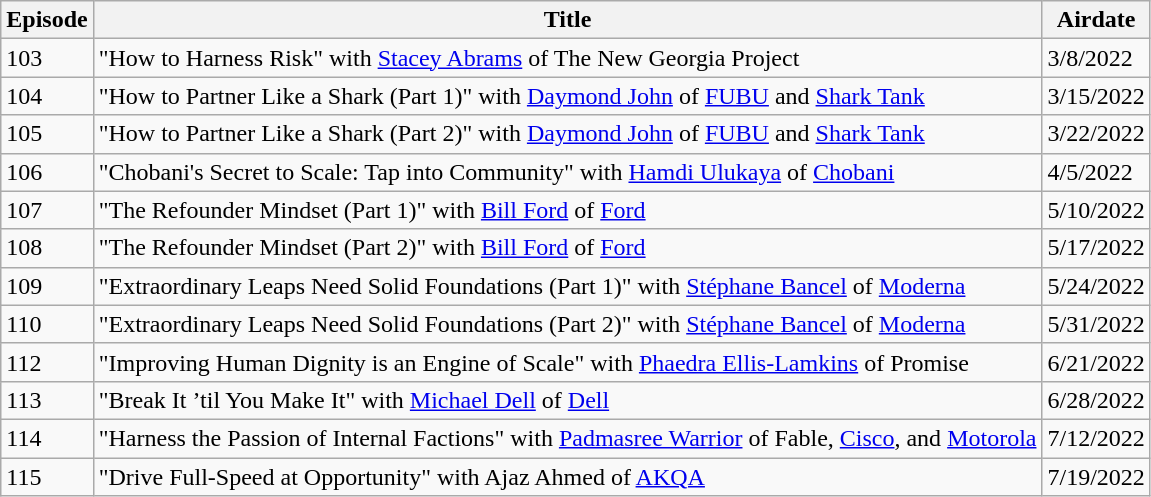<table class="wikitable collapsible collapsed">
<tr>
<th>Episode</th>
<th>Title</th>
<th>Airdate</th>
</tr>
<tr>
<td>103</td>
<td>"How to Harness Risk" with <a href='#'>Stacey Abrams</a> of The New Georgia Project</td>
<td>3/8/2022</td>
</tr>
<tr>
<td>104</td>
<td>"How to Partner Like a Shark (Part 1)" with <a href='#'>Daymond John</a> of <a href='#'>FUBU</a> and <a href='#'>Shark Tank</a></td>
<td>3/15/2022</td>
</tr>
<tr>
<td>105</td>
<td>"How to Partner Like a Shark (Part 2)" with <a href='#'>Daymond John</a> of <a href='#'>FUBU</a> and <a href='#'>Shark Tank</a></td>
<td>3/22/2022</td>
</tr>
<tr>
<td>106</td>
<td>"Chobani's Secret to Scale: Tap into Community" with <a href='#'>Hamdi Ulukaya</a> of <a href='#'>Chobani</a></td>
<td>4/5/2022</td>
</tr>
<tr>
<td>107</td>
<td>"The Refounder Mindset (Part 1)" with <a href='#'>Bill Ford</a> of <a href='#'>Ford</a></td>
<td>5/10/2022</td>
</tr>
<tr>
<td>108</td>
<td>"The Refounder Mindset (Part 2)" with <a href='#'>Bill Ford</a> of <a href='#'>Ford</a></td>
<td>5/17/2022</td>
</tr>
<tr>
<td>109</td>
<td>"Extraordinary Leaps Need Solid Foundations (Part 1)" with <a href='#'>Stéphane Bancel</a> of <a href='#'>Moderna</a></td>
<td>5/24/2022</td>
</tr>
<tr>
<td>110</td>
<td>"Extraordinary Leaps Need Solid Foundations (Part 2)" with <a href='#'>Stéphane Bancel</a> of <a href='#'>Moderna</a></td>
<td>5/31/2022</td>
</tr>
<tr>
<td>112</td>
<td>"Improving Human Dignity is an Engine of Scale" with <a href='#'>Phaedra Ellis-Lamkins</a> of Promise</td>
<td>6/21/2022</td>
</tr>
<tr>
<td>113</td>
<td>"Break It ’til You Make It" with <a href='#'>Michael Dell</a> of <a href='#'>Dell</a></td>
<td>6/28/2022</td>
</tr>
<tr>
<td>114</td>
<td>"Harness the Passion of Internal Factions" with <a href='#'>Padmasree Warrior</a> of Fable, <a href='#'>Cisco</a>, and <a href='#'>Motorola</a></td>
<td>7/12/2022</td>
</tr>
<tr>
<td>115</td>
<td>"Drive Full-Speed at Opportunity" with Ajaz Ahmed of <a href='#'>AKQA</a></td>
<td>7/19/2022</td>
</tr>
</table>
